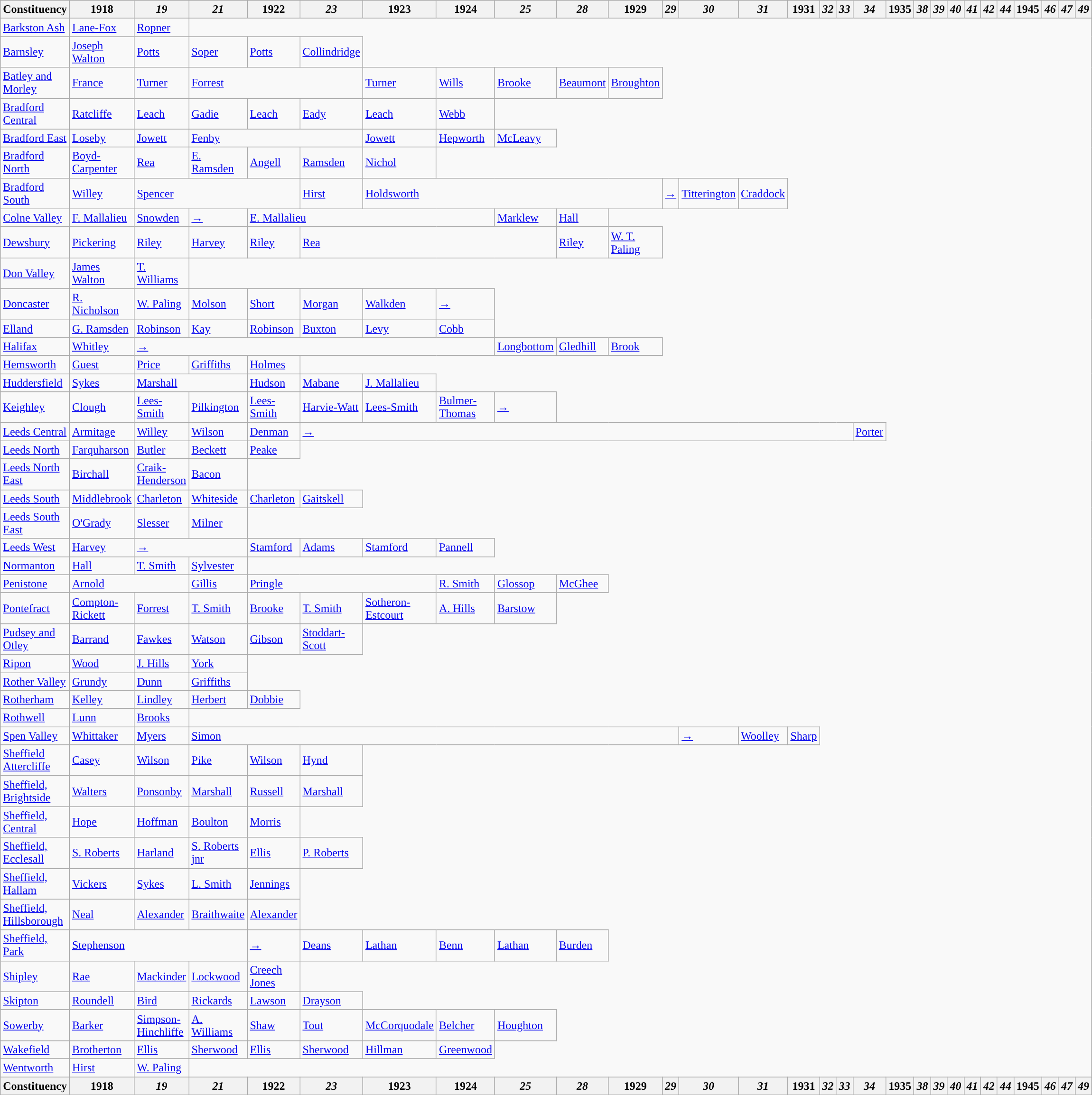<table class="wikitable">
<tr>
<th>Constituency</th>
<th>1918</th>
<th><em>19</em></th>
<th><em>21</em></th>
<th>1922</th>
<th><em>23</em></th>
<th>1923</th>
<th>1924</th>
<th><em>25</em></th>
<th><em>28</em></th>
<th>1929</th>
<th><em>29</em></th>
<th><em>30</em></th>
<th><em>31</em></th>
<th>1931</th>
<th><em>32</em></th>
<th><em>33</em></th>
<th><em>34</em></th>
<th>1935</th>
<th><em>38</em></th>
<th><em>39</em></th>
<th><em>40</em></th>
<th><em>41</em></th>
<th><em>42</em></th>
<th><em>44</em></th>
<th>1945</th>
<th><em>46</em></th>
<th><em>47</em></th>
<th><em>49</em></th>
</tr>
<tr>
<td><a href='#'>Barkston Ash</a></td>
<td><a href='#'>Lane-Fox</a></td>
<td><a href='#'>Ropner</a></td>
</tr>
<tr>
<td><a href='#'>Barnsley</a></td>
<td><a href='#'>Joseph Walton</a></td>
<td><a href='#'>Potts</a></td>
<td><a href='#'>Soper</a></td>
<td><a href='#'>Potts</a></td>
<td><a href='#'>Collindridge</a></td>
</tr>
<tr>
<td><a href='#'>Batley and Morley</a></td>
<td><a href='#'>France</a></td>
<td><a href='#'>Turner</a></td>
<td colspan="3"><a href='#'>Forrest</a></td>
<td><a href='#'>Turner</a></td>
<td><a href='#'>Wills</a></td>
<td><a href='#'>Brooke</a></td>
<td><a href='#'>Beaumont</a></td>
<td><a href='#'>Broughton</a></td>
</tr>
<tr>
<td><a href='#'>Bradford Central</a></td>
<td><a href='#'>Ratcliffe</a></td>
<td><a href='#'>Leach</a></td>
<td><a href='#'>Gadie</a></td>
<td><a href='#'>Leach</a></td>
<td><a href='#'>Eady</a></td>
<td><a href='#'>Leach</a></td>
<td><a href='#'>Webb</a></td>
</tr>
<tr>
<td><a href='#'>Bradford East</a></td>
<td><a href='#'>Loseby</a></td>
<td><a href='#'>Jowett</a></td>
<td colspan="3"><a href='#'>Fenby</a></td>
<td><a href='#'>Jowett</a></td>
<td><a href='#'>Hepworth</a></td>
<td><a href='#'>McLeavy</a></td>
</tr>
<tr>
<td><a href='#'>Bradford North</a></td>
<td><a href='#'>Boyd-Carpenter</a></td>
<td><a href='#'>Rea</a></td>
<td><a href='#'>E. Ramsden</a></td>
<td><a href='#'>Angell</a></td>
<td><a href='#'>Ramsden</a></td>
<td><a href='#'>Nichol</a></td>
</tr>
<tr>
<td><a href='#'>Bradford South</a></td>
<td><a href='#'>Willey</a></td>
<td colspan="3"><a href='#'>Spencer</a></td>
<td><a href='#'>Hirst</a></td>
<td colspan="5"><a href='#'>Holdsworth</a></td>
<td><a href='#'>→</a></td>
<td><a href='#'>Titterington</a></td>
<td><a href='#'>Craddock</a></td>
</tr>
<tr>
<td><a href='#'>Colne Valley</a></td>
<td><a href='#'>F. Mallalieu</a></td>
<td><a href='#'>Snowden</a></td>
<td><a href='#'>→</a></td>
<td colspan="4"><a href='#'>E. Mallalieu</a></td>
<td><a href='#'>Marklew</a></td>
<td><a href='#'>Hall</a></td>
</tr>
<tr>
<td><a href='#'>Dewsbury</a></td>
<td><a href='#'>Pickering</a></td>
<td><a href='#'>Riley</a></td>
<td><a href='#'>Harvey</a></td>
<td><a href='#'>Riley</a></td>
<td colspan="4"><a href='#'>Rea</a></td>
<td><a href='#'>Riley</a></td>
<td><a href='#'>W. T. Paling</a></td>
</tr>
<tr>
<td><a href='#'>Don Valley</a></td>
<td><a href='#'>James Walton</a></td>
<td><a href='#'>T. Williams</a></td>
</tr>
<tr>
<td><a href='#'>Doncaster</a></td>
<td><a href='#'>R. Nicholson</a></td>
<td><a href='#'>W. Paling</a></td>
<td><a href='#'>Molson</a></td>
<td><a href='#'>Short</a></td>
<td><a href='#'>Morgan</a></td>
<td><a href='#'>Walkden</a></td>
<td><a href='#'>→</a></td>
</tr>
<tr>
<td><a href='#'>Elland</a></td>
<td><a href='#'>G. Ramsden</a></td>
<td><a href='#'>Robinson</a></td>
<td><a href='#'>Kay</a></td>
<td><a href='#'>Robinson</a></td>
<td><a href='#'>Buxton</a></td>
<td><a href='#'>Levy</a></td>
<td><a href='#'>Cobb</a></td>
</tr>
<tr>
<td><a href='#'>Halifax</a></td>
<td><a href='#'>Whitley</a></td>
<td colspan="6"><a href='#'>→</a></td>
<td><a href='#'>Longbottom</a></td>
<td><a href='#'>Gledhill</a></td>
<td><a href='#'>Brook</a></td>
</tr>
<tr>
<td><a href='#'>Hemsworth</a></td>
<td><a href='#'>Guest</a></td>
<td><a href='#'>Price</a></td>
<td><a href='#'>Griffiths</a></td>
<td><a href='#'>Holmes</a></td>
</tr>
<tr>
<td><a href='#'>Huddersfield</a></td>
<td><a href='#'>Sykes</a></td>
<td colspan="2"><a href='#'>Marshall</a></td>
<td><a href='#'>Hudson</a></td>
<td><a href='#'>Mabane</a></td>
<td><a href='#'>J. Mallalieu</a></td>
</tr>
<tr>
<td><a href='#'>Keighley</a></td>
<td><a href='#'>Clough</a></td>
<td><a href='#'>Lees-Smith</a></td>
<td><a href='#'>Pilkington</a></td>
<td><a href='#'>Lees-Smith</a></td>
<td><a href='#'>Harvie-Watt</a></td>
<td><a href='#'>Lees-Smith</a></td>
<td><a href='#'>Bulmer-Thomas</a></td>
<td><a href='#'>→</a></td>
</tr>
<tr>
<td><a href='#'>Leeds Central</a></td>
<td><a href='#'>Armitage</a></td>
<td><a href='#'>Willey</a></td>
<td><a href='#'>Wilson</a></td>
<td><a href='#'>Denman</a></td>
<td colspan="12"><a href='#'>→</a></td>
<td><a href='#'>Porter</a></td>
</tr>
<tr>
<td><a href='#'>Leeds North</a></td>
<td><a href='#'>Farquharson</a></td>
<td><a href='#'>Butler</a></td>
<td><a href='#'>Beckett</a></td>
<td><a href='#'>Peake</a></td>
</tr>
<tr>
<td><a href='#'>Leeds North East</a></td>
<td><a href='#'>Birchall</a></td>
<td><a href='#'>Craik-Henderson</a></td>
<td><a href='#'>Bacon</a></td>
</tr>
<tr>
<td><a href='#'>Leeds South</a></td>
<td><a href='#'>Middlebrook</a></td>
<td><a href='#'>Charleton</a></td>
<td><a href='#'>Whiteside</a></td>
<td><a href='#'>Charleton</a></td>
<td><a href='#'>Gaitskell</a></td>
</tr>
<tr>
<td><a href='#'>Leeds South East</a></td>
<td><a href='#'>O'Grady</a></td>
<td><a href='#'>Slesser</a></td>
<td><a href='#'>Milner</a></td>
</tr>
<tr>
<td><a href='#'>Leeds West</a></td>
<td><a href='#'>Harvey</a></td>
<td colspan="2"><a href='#'>→</a></td>
<td><a href='#'>Stamford</a></td>
<td><a href='#'>Adams</a></td>
<td><a href='#'>Stamford</a></td>
<td><a href='#'>Pannell</a></td>
</tr>
<tr>
<td><a href='#'>Normanton</a></td>
<td><a href='#'>Hall</a></td>
<td><a href='#'>T. Smith</a></td>
<td><a href='#'>Sylvester</a></td>
</tr>
<tr>
<td><a href='#'>Penistone</a></td>
<td colspan="2"><a href='#'>Arnold</a></td>
<td><a href='#'>Gillis</a></td>
<td colspan="3"><a href='#'>Pringle</a></td>
<td><a href='#'>R. Smith</a></td>
<td><a href='#'>Glossop</a></td>
<td><a href='#'>McGhee</a></td>
</tr>
<tr>
<td><a href='#'>Pontefract</a></td>
<td><a href='#'>Compton-Rickett</a></td>
<td><a href='#'>Forrest</a></td>
<td><a href='#'>T. Smith</a></td>
<td><a href='#'>Brooke</a></td>
<td><a href='#'>T. Smith</a></td>
<td><a href='#'>Sotheron-Estcourt</a></td>
<td><a href='#'>A. Hills</a></td>
<td><a href='#'>Barstow</a></td>
</tr>
<tr>
<td><a href='#'>Pudsey and Otley</a></td>
<td><a href='#'>Barrand</a></td>
<td><a href='#'>Fawkes</a></td>
<td><a href='#'>Watson</a></td>
<td><a href='#'>Gibson</a></td>
<td><a href='#'>Stoddart-Scott</a></td>
</tr>
<tr>
<td><a href='#'>Ripon</a></td>
<td><a href='#'>Wood</a></td>
<td><a href='#'>J. Hills</a></td>
<td><a href='#'>York</a></td>
</tr>
<tr>
<td><a href='#'>Rother Valley</a></td>
<td><a href='#'>Grundy</a></td>
<td><a href='#'>Dunn</a></td>
<td><a href='#'>Griffiths</a></td>
</tr>
<tr>
<td><a href='#'>Rotherham</a></td>
<td><a href='#'>Kelley</a></td>
<td><a href='#'>Lindley</a></td>
<td><a href='#'>Herbert</a></td>
<td><a href='#'>Dobbie</a></td>
</tr>
<tr>
<td><a href='#'>Rothwell</a></td>
<td><a href='#'>Lunn</a></td>
<td><a href='#'>Brooks</a></td>
</tr>
<tr>
<td><a href='#'>Spen Valley</a></td>
<td><a href='#'>Whittaker</a></td>
<td><a href='#'>Myers</a></td>
<td colspan="9"><a href='#'>Simon</a></td>
<td><a href='#'>→</a></td>
<td><a href='#'>Woolley</a></td>
<td><a href='#'>Sharp</a></td>
</tr>
<tr>
<td><a href='#'>Sheffield Attercliffe</a></td>
<td><a href='#'>Casey</a></td>
<td><a href='#'>Wilson</a></td>
<td><a href='#'>Pike</a></td>
<td><a href='#'>Wilson</a></td>
<td><a href='#'>Hynd</a></td>
</tr>
<tr>
<td><a href='#'>Sheffield, Brightside</a></td>
<td><a href='#'>Walters</a></td>
<td><a href='#'>Ponsonby</a></td>
<td><a href='#'>Marshall</a></td>
<td><a href='#'>Russell</a></td>
<td><a href='#'>Marshall</a></td>
</tr>
<tr>
<td><a href='#'>Sheffield, Central</a></td>
<td><a href='#'>Hope</a></td>
<td><a href='#'>Hoffman</a></td>
<td><a href='#'>Boulton</a></td>
<td><a href='#'>Morris</a></td>
</tr>
<tr>
<td><a href='#'>Sheffield, Ecclesall</a></td>
<td><a href='#'>S. Roberts</a></td>
<td><a href='#'>Harland</a></td>
<td><a href='#'>S. Roberts jnr</a></td>
<td><a href='#'>Ellis</a></td>
<td><a href='#'>P. Roberts</a></td>
</tr>
<tr>
<td><a href='#'>Sheffield, Hallam</a></td>
<td><a href='#'>Vickers</a></td>
<td><a href='#'>Sykes</a></td>
<td><a href='#'>L. Smith</a></td>
<td><a href='#'>Jennings</a></td>
</tr>
<tr>
<td><a href='#'>Sheffield, Hillsborough</a></td>
<td><a href='#'>Neal</a></td>
<td><a href='#'>Alexander</a></td>
<td><a href='#'>Braithwaite</a></td>
<td><a href='#'>Alexander</a></td>
</tr>
<tr>
<td><a href='#'>Sheffield, Park</a></td>
<td colspan="3"><a href='#'>Stephenson</a></td>
<td><a href='#'>→</a></td>
<td><a href='#'>Deans</a></td>
<td><a href='#'>Lathan</a></td>
<td><a href='#'>Benn</a></td>
<td><a href='#'>Lathan</a></td>
<td><a href='#'>Burden</a></td>
</tr>
<tr>
<td><a href='#'>Shipley</a></td>
<td><a href='#'>Rae</a></td>
<td><a href='#'>Mackinder</a></td>
<td><a href='#'>Lockwood</a></td>
<td><a href='#'>Creech Jones</a></td>
</tr>
<tr>
<td><a href='#'>Skipton</a></td>
<td><a href='#'>Roundell</a></td>
<td><a href='#'>Bird</a></td>
<td><a href='#'>Rickards</a></td>
<td><a href='#'>Lawson</a></td>
<td><a href='#'>Drayson</a></td>
</tr>
<tr>
<td><a href='#'>Sowerby</a></td>
<td><a href='#'>Barker</a></td>
<td><a href='#'>Simpson-Hinchliffe</a></td>
<td><a href='#'>A. Williams</a></td>
<td><a href='#'>Shaw</a></td>
<td><a href='#'>Tout</a></td>
<td><a href='#'>McCorquodale</a></td>
<td><a href='#'>Belcher</a></td>
<td><a href='#'>Houghton</a></td>
</tr>
<tr>
<td><a href='#'>Wakefield</a></td>
<td><a href='#'>Brotherton</a></td>
<td><a href='#'>Ellis</a></td>
<td><a href='#'>Sherwood</a></td>
<td><a href='#'>Ellis</a></td>
<td><a href='#'>Sherwood</a></td>
<td><a href='#'>Hillman</a></td>
<td><a href='#'>Greenwood</a></td>
</tr>
<tr>
<td><a href='#'>Wentworth</a></td>
<td><a href='#'>Hirst</a></td>
<td><a href='#'>W. Paling</a></td>
</tr>
<tr>
<th>Constituency</th>
<th>1918</th>
<th><em>19</em></th>
<th><em>21</em></th>
<th>1922</th>
<th><em>23</em></th>
<th>1923</th>
<th>1924</th>
<th><em>25</em></th>
<th><em>28</em></th>
<th>1929</th>
<th><em>29</em></th>
<th><em>30</em></th>
<th><em>31</em></th>
<th>1931</th>
<th><em>32</em></th>
<th><em>33</em></th>
<th><em>34</em></th>
<th>1935</th>
<th><em>38</em></th>
<th><em>39</em></th>
<th><em>40</em></th>
<th><em>41</em></th>
<th><em>42</em></th>
<th><em>44</em></th>
<th>1945</th>
<th><em>46</em></th>
<th><em>47</em></th>
<th><em>49</em></th>
</tr>
</table>
